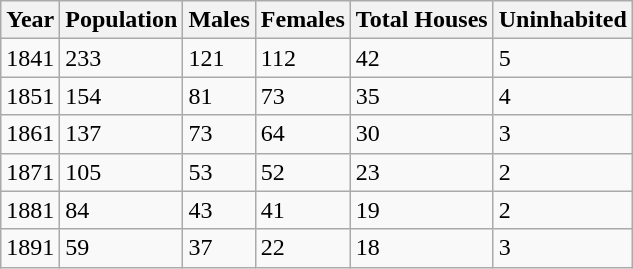<table class="wikitable">
<tr>
<th>Year</th>
<th>Population</th>
<th>Males</th>
<th>Females</th>
<th>Total Houses</th>
<th>Uninhabited</th>
</tr>
<tr>
<td>1841</td>
<td>233</td>
<td>121</td>
<td>112</td>
<td>42</td>
<td>5</td>
</tr>
<tr>
<td>1851</td>
<td>154</td>
<td>81</td>
<td>73</td>
<td>35</td>
<td>4</td>
</tr>
<tr>
<td>1861</td>
<td>137</td>
<td>73</td>
<td>64</td>
<td>30</td>
<td>3</td>
</tr>
<tr>
<td>1871</td>
<td>105</td>
<td>53</td>
<td>52</td>
<td>23</td>
<td>2</td>
</tr>
<tr>
<td>1881</td>
<td>84</td>
<td>43</td>
<td>41</td>
<td>19</td>
<td>2</td>
</tr>
<tr>
<td>1891</td>
<td>59</td>
<td>37</td>
<td>22</td>
<td>18</td>
<td>3</td>
</tr>
</table>
